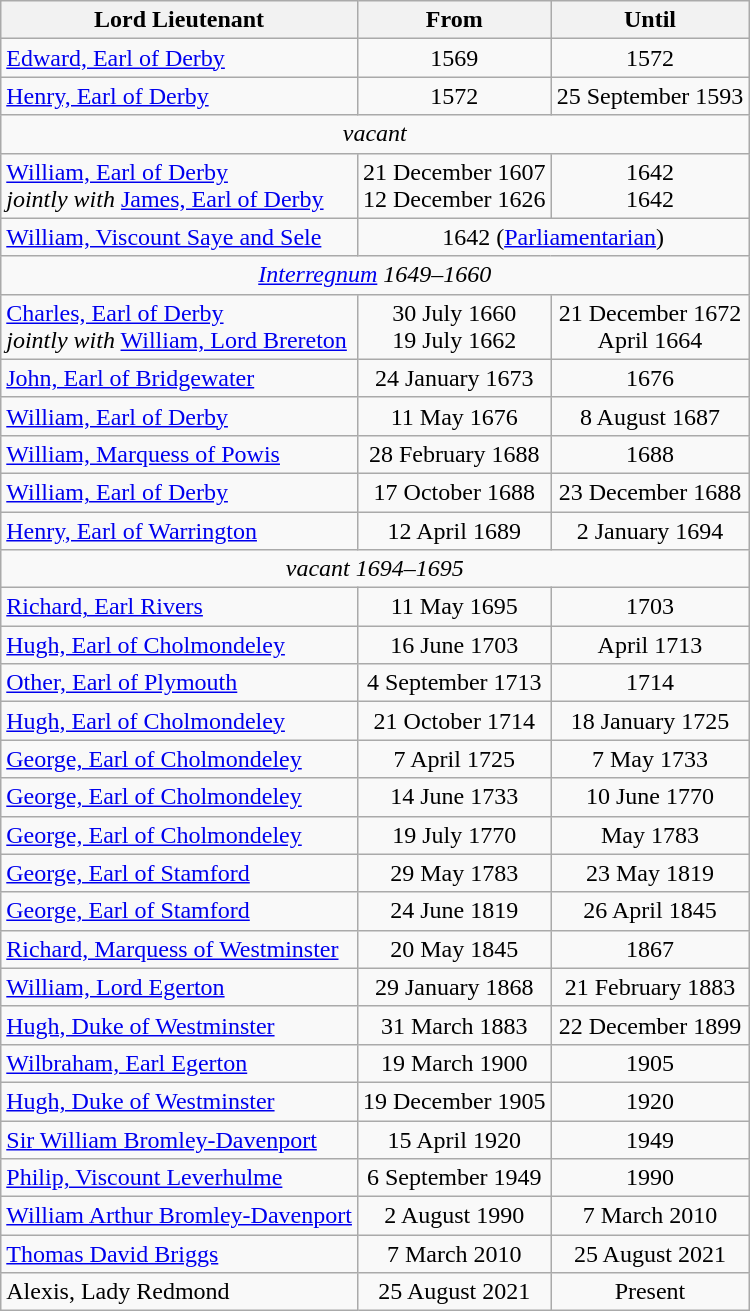<table class="wikitable">
<tr>
<th>Lord Lieutenant</th>
<th>From</th>
<th>Until</th>
</tr>
<tr>
<td><a href='#'>Edward, Earl of Derby</a></td>
<td align=center>1569</td>
<td align=center>1572</td>
</tr>
<tr>
<td><a href='#'>Henry, Earl of Derby</a></td>
<td align=center>1572</td>
<td align=center>25 September 1593</td>
</tr>
<tr>
<td colspan="3" align=center><em>vacant</em></td>
</tr>
<tr>
<td><a href='#'>William, Earl of Derby</a> <br><em>jointly with</em> <a href='#'>James, Earl of Derby</a></td>
<td align=center>21 December 1607<br>12 December 1626</td>
<td align=center>1642<br>1642</td>
</tr>
<tr>
<td><a href='#'>William, Viscount Saye and Sele</a></td>
<td colspan="2" align=center>1642 (<a href='#'>Parliamentarian</a>)</td>
</tr>
<tr>
<td colspan="3" align=center><em><a href='#'>Interregnum</a> 1649–1660</em></td>
</tr>
<tr>
<td><a href='#'>Charles, Earl of Derby</a> <br><em>jointly with</em> <a href='#'>William, Lord Brereton</a></td>
<td align=center>30 July 1660<br>19 July 1662</td>
<td align=center>21 December 1672<br>April 1664</td>
</tr>
<tr>
<td><a href='#'>John, Earl of Bridgewater</a></td>
<td align=center>24 January 1673</td>
<td align=center>1676</td>
</tr>
<tr>
<td><a href='#'>William, Earl of Derby</a></td>
<td align=center>11 May 1676</td>
<td align=center>8 August 1687</td>
</tr>
<tr>
<td><a href='#'>William, Marquess of Powis</a></td>
<td align=center>28 February 1688</td>
<td align=center>1688</td>
</tr>
<tr>
<td><a href='#'>William, Earl of Derby</a></td>
<td align=center>17 October 1688</td>
<td align=center>23 December 1688</td>
</tr>
<tr>
<td><a href='#'>Henry, Earl of Warrington</a></td>
<td align=center>12 April 1689</td>
<td align=center>2 January 1694</td>
</tr>
<tr>
<td colspan="3" align=center><em>vacant 1694–1695</em></td>
</tr>
<tr>
<td><a href='#'>Richard, Earl Rivers</a></td>
<td align=center>11 May 1695</td>
<td align=center>1703</td>
</tr>
<tr>
<td><a href='#'>Hugh, Earl of Cholmondeley</a></td>
<td align=center>16 June 1703</td>
<td align=center>April 1713</td>
</tr>
<tr>
<td><a href='#'>Other, Earl of Plymouth</a></td>
<td align=center>4 September 1713</td>
<td align=center>1714</td>
</tr>
<tr>
<td><a href='#'>Hugh, Earl of Cholmondeley</a></td>
<td align=center>21 October 1714</td>
<td align=center>18 January 1725</td>
</tr>
<tr>
<td><a href='#'>George, Earl of Cholmondeley</a></td>
<td align=center>7 April 1725</td>
<td align=center>7 May 1733</td>
</tr>
<tr>
<td><a href='#'>George, Earl of Cholmondeley</a></td>
<td align=center>14 June 1733</td>
<td align=center>10 June 1770</td>
</tr>
<tr>
<td><a href='#'>George, Earl of Cholmondeley</a></td>
<td align=center>19 July 1770</td>
<td align=center>May 1783</td>
</tr>
<tr>
<td><a href='#'>George, Earl of Stamford</a></td>
<td align=center>29 May 1783</td>
<td align=center>23 May 1819</td>
</tr>
<tr>
<td><a href='#'>George, Earl of Stamford</a></td>
<td align=center>24 June 1819</td>
<td align=center>26 April 1845</td>
</tr>
<tr>
<td><a href='#'>Richard, Marquess of Westminster</a></td>
<td align=center>20 May 1845</td>
<td align=center>1867</td>
</tr>
<tr>
<td><a href='#'>William, Lord Egerton</a></td>
<td align=center>29 January 1868</td>
<td align=center>21 February 1883</td>
</tr>
<tr>
<td><a href='#'>Hugh, Duke of Westminster</a></td>
<td align=center>31 March 1883</td>
<td align=center>22 December 1899</td>
</tr>
<tr>
<td><a href='#'>Wilbraham, Earl Egerton</a></td>
<td align=center>19 March 1900</td>
<td align=center>1905</td>
</tr>
<tr>
<td><a href='#'>Hugh, Duke of Westminster</a></td>
<td align=center>19 December 1905</td>
<td align=center>1920</td>
</tr>
<tr>
<td><a href='#'>Sir William Bromley-Davenport</a></td>
<td align=center>15 April 1920</td>
<td align=center>1949</td>
</tr>
<tr>
<td><a href='#'>Philip, Viscount Leverhulme</a></td>
<td align=center>6 September 1949</td>
<td align=center>1990</td>
</tr>
<tr>
<td><a href='#'>William Arthur Bromley-Davenport</a></td>
<td align=center>2 August 1990</td>
<td align=center>7 March 2010</td>
</tr>
<tr>
<td><a href='#'>Thomas David Briggs</a></td>
<td align=center>7 March 2010</td>
<td align=center>25 August 2021</td>
</tr>
<tr>
<td>Alexis, Lady Redmond</td>
<td align=center>25 August 2021</td>
<td align=center>Present</td>
</tr>
</table>
